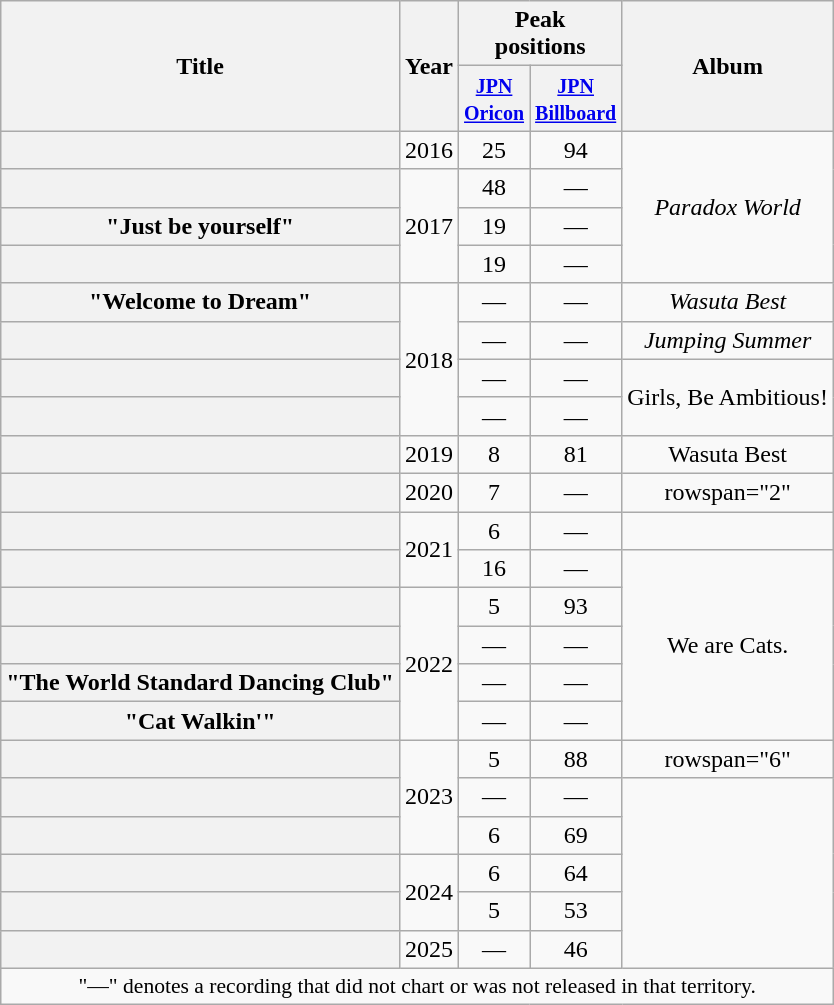<table class="wikitable plainrowheaders" style="text-align:center;">
<tr>
<th scope="col" rowspan="2">Title</th>
<th scope="col" rowspan="2">Year</th>
<th scope="col" colspan="2">Peak<br> positions</th>
<th scope="col" rowspan="2">Album</th>
</tr>
<tr>
<th scope="col" colspan="1"><small><a href='#'>JPN<br>Oricon</a></small><br></th>
<th scope="col"><small><a href='#'>JPN<br>Billboard</a></small><br></th>
</tr>
<tr>
<th scope="row"></th>
<td>2016</td>
<td>25</td>
<td>94</td>
<td rowspan="4"><em>Paradox World</em></td>
</tr>
<tr>
<th scope="row"></th>
<td rowspan="3">2017</td>
<td>48</td>
<td>—</td>
</tr>
<tr>
<th scope="row">"Just be yourself"</th>
<td>19</td>
<td>—</td>
</tr>
<tr>
<th scope="row"></th>
<td>19</td>
<td>—</td>
</tr>
<tr>
<th scope="row">"Welcome to Dream"</th>
<td rowspan="4">2018</td>
<td>—</td>
<td>—</td>
<td><em>Wasuta Best</em></td>
</tr>
<tr>
<th scope="row"></th>
<td>—</td>
<td>—</td>
<td><em>Jumping Summer</td>
</tr>
<tr>
<th scope="row"></th>
<td>—</td>
<td>—</td>
<td rowspan="2"></em>Girls, Be Ambitious!<em></td>
</tr>
<tr>
<th scope="row"></th>
<td>—</td>
<td>—</td>
</tr>
<tr>
<th scope="row"></th>
<td>2019</td>
<td>8</td>
<td>81</td>
<td></em>Wasuta Best<em></td>
</tr>
<tr>
<th scope="row"></th>
<td>2020</td>
<td>7</td>
<td>—</td>
<td>rowspan="2" </td>
</tr>
<tr>
<th scope="row"></th>
<td rowspan="2">2021</td>
<td>6</td>
<td>—</td>
</tr>
<tr>
<th scope="row"></th>
<td>16</td>
<td>—</td>
<td rowspan="5"></em>We are Cats.<em></td>
</tr>
<tr>
<th scope="row"></th>
<td rowspan="4">2022</td>
<td>5</td>
<td>93</td>
</tr>
<tr>
<th scope="row"></th>
<td>—</td>
<td>—</td>
</tr>
<tr>
<th scope="row">"The World Standard Dancing Club"</th>
<td>—</td>
<td>—</td>
</tr>
<tr>
<th scope="row">"Cat Walkin'"</th>
<td>—</td>
<td>—</td>
</tr>
<tr>
<th scope="row"></th>
<td rowspan="3">2023</td>
<td>5</td>
<td>88</td>
<td>rowspan="6" </td>
</tr>
<tr>
<th scope="row"></th>
<td>—</td>
<td>—</td>
</tr>
<tr>
<th scope="row"></th>
<td>6</td>
<td>69</td>
</tr>
<tr>
<th scope="row"></th>
<td rowspan="2">2024</td>
<td>6</td>
<td>64</td>
</tr>
<tr>
<th scope="row"></th>
<td>5</td>
<td>53</td>
</tr>
<tr>
<th scope="row"></th>
<td>2025</td>
<td>—</td>
<td>46</td>
</tr>
<tr>
<td align="center" colspan="5" style="font-size:90%">"—" denotes a recording that did not chart or was not released in that territory.</td>
</tr>
</table>
